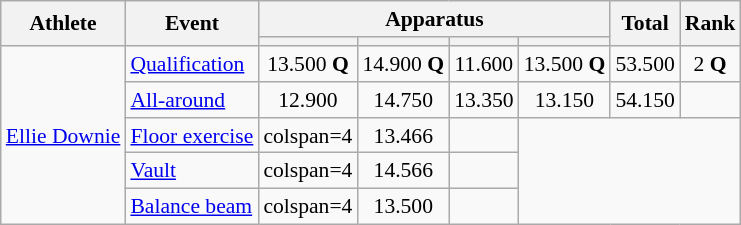<table class="wikitable" style="font-size:90%">
<tr>
<th rowspan=2>Athlete</th>
<th rowspan=2>Event</th>
<th colspan =4>Apparatus</th>
<th rowspan=2>Total</th>
<th rowspan=2>Rank</th>
</tr>
<tr style="font-size:95%">
<th></th>
<th></th>
<th></th>
<th></th>
</tr>
<tr align=center>
<td align=left rowspan=6><a href='#'>Ellie Downie</a></td>
<td align=left><a href='#'>Qualification</a></td>
<td>13.500 <strong>Q</strong></td>
<td>14.900 <strong>Q</strong></td>
<td>11.600</td>
<td>13.500 <strong>Q</strong></td>
<td>53.500</td>
<td>2 <strong>Q</strong></td>
</tr>
<tr align=center>
<td align=left><a href='#'>All-around</a></td>
<td>12.900</td>
<td>14.750</td>
<td>13.350</td>
<td>13.150</td>
<td>54.150</td>
<td></td>
</tr>
<tr align=center>
<td align=left><a href='#'>Floor exercise</a></td>
<td>colspan=4 </td>
<td>13.466</td>
<td></td>
</tr>
<tr align=center>
<td align=left><a href='#'>Vault</a></td>
<td>colspan=4 </td>
<td>14.566</td>
<td></td>
</tr>
<tr align=center>
<td align=left><a href='#'>Balance beam</a></td>
<td>colspan=4 </td>
<td>13.500</td>
<td></td>
</tr>
</table>
